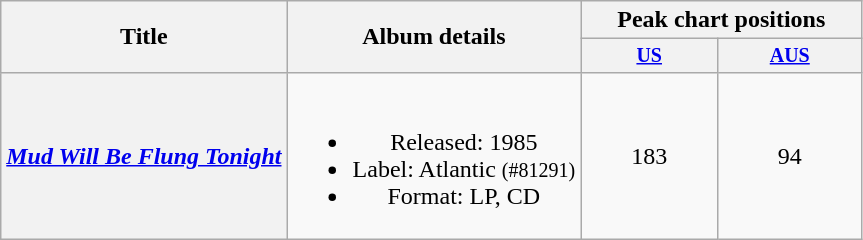<table class="wikitable plainrowheaders" style="text-align:center;">
<tr>
<th scope="col" rowspan="2">Title</th>
<th scope="col" rowspan="2">Album details</th>
<th colspan="2" width="180">Peak chart positions</th>
</tr>
<tr style="font-size:smaller;">
<th width="15"><a href='#'>US</a><br></th>
<th width="15"><a href='#'>AUS</a><br></th>
</tr>
<tr>
<th scope="row"><em><a href='#'>Mud Will Be Flung Tonight</a></em></th>
<td><br><ul><li>Released: 1985</li><li>Label: Atlantic <small>(#81291)</small></li><li>Format: LP, CD</li></ul></td>
<td>183</td>
<td>94</td>
</tr>
</table>
